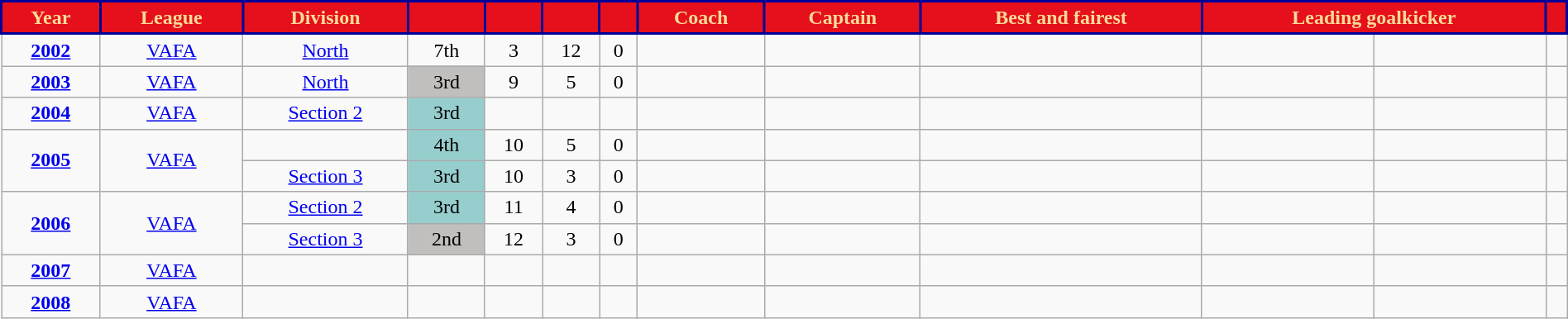<table class="wikitable"; style="width:100%;">
<tr>
<th style="background:#E5101B; color:#FCDB98; border:solid #000099 2px">Year</th>
<th style="background:#E5101B; color:#FCDB98; border:solid #000099 2px">League</th>
<th style="background:#E5101B; color:#FCDB98; border:solid #000099 2px">Division</th>
<th style="background:#E5101B; color:#FCDB98; border:solid #000099 2px"></th>
<th style="background:#E5101B; color:#FCDB98; border:solid #000099 2px"></th>
<th style="background:#E5101B; color:#FCDB98; border:solid #000099 2px"></th>
<th style="background:#E5101B; color:#FCDB98; border:solid #000099 2px"></th>
<th style="background:#E5101B; color:#FCDB98; border:solid #000099 2px">Coach</th>
<th style="background:#E5101B; color:#FCDB98; border:solid #000099 2px">Captain</th>
<th style="background:#E5101B; color:#FCDB98; border:solid #000099 2px">Best and fairest</th>
<th colspan=2; style="background:#E5101B; color:#FCDB98; border:solid #000099 2px">Leading goalkicker</th>
<th style="background:#E5101B; color:#FCDB98; border:solid #000099 2px"></th>
</tr>
<tr>
<td align=center><strong><a href='#'>2002</a></strong></td>
<td align=center><a href='#'>VAFA</a></td>
<td align=center><a href='#'>North</a></td>
<td align=center>7th</td>
<td align=center>3</td>
<td align=center>12</td>
<td align=center>0</td>
<td></td>
<td></td>
<td></td>
<td></td>
<td align=center></td>
<td align=center></td>
</tr>
<tr>
<td align=center><strong><a href='#'>2003</a></strong></td>
<td align=center><a href='#'>VAFA</a></td>
<td align=center><a href='#'>North</a></td>
<td style=background:#C0BFBD; align=center>3rd</td>
<td align=center>9</td>
<td align=center>5</td>
<td align=center>0</td>
<td></td>
<td></td>
<td></td>
<td></td>
<td align=center></td>
<td align=center></td>
</tr>
<tr>
<td align=center><strong><a href='#'>2004</a></strong></td>
<td align=center><a href='#'>VAFA</a></td>
<td align=center><a href='#'>Section 2</a></td>
<td style=background:#96CDCD; align=center>3rd</td>
<td align=center></td>
<td align=center></td>
<td align=center></td>
<td></td>
<td></td>
<td></td>
<td></td>
<td align=center></td>
<td align=center></td>
</tr>
<tr>
<td rowspan="2"; align=center><strong><a href='#'>2005</a></strong></td>
<td rowspan="2"; align=center><a href='#'>VAFA</a></td>
<td align=center></td>
<td style=background:#96CDCD; align=center>4th</td>
<td align=center>10</td>
<td align=center>5</td>
<td align=center>0</td>
<td></td>
<td></td>
<td></td>
<td></td>
<td align=center></td>
<td align=center></td>
</tr>
<tr>
<td align=center><a href='#'>Section 3</a></td>
<td style=background:#96CDCD; align=center>3rd</td>
<td align=center>10</td>
<td align=center>3</td>
<td align=center>0</td>
<td></td>
<td></td>
<td></td>
<td></td>
<td align=center></td>
<td align=center></td>
</tr>
<tr>
<td rowspan="2"; align=center><strong><a href='#'>2006</a></strong></td>
<td rowspan="2"; align=center><a href='#'>VAFA</a></td>
<td align=center><a href='#'>Section 2</a></td>
<td style=background:#96CDCD; align=center>3rd</td>
<td align=center>11</td>
<td align=center>4</td>
<td align=center>0</td>
<td></td>
<td></td>
<td></td>
<td></td>
<td align=center></td>
<td align=center></td>
</tr>
<tr>
<td align=center><a href='#'>Section 3</a></td>
<td style=background:#C0BFBD; align=center>2nd</td>
<td align=center>12</td>
<td align=center>3</td>
<td align=center>0</td>
<td></td>
<td></td>
<td></td>
<td></td>
<td align=center></td>
<td align=center></td>
</tr>
<tr>
<td align=center><strong><a href='#'>2007</a></strong></td>
<td align=center><a href='#'>VAFA</a></td>
<td align=center></td>
<td align=center></td>
<td align=center></td>
<td align=center></td>
<td align=center></td>
<td></td>
<td></td>
<td></td>
<td></td>
<td align=center></td>
<td align=center></td>
</tr>
<tr>
<td align=center><strong><a href='#'>2008</a></strong></td>
<td align=center><a href='#'>VAFA</a></td>
<td align=center></td>
<td align=center></td>
<td align=center></td>
<td align=center></td>
<td align=center></td>
<td></td>
<td></td>
<td></td>
<td></td>
<td align=center></td>
<td align=center></td>
</tr>
</table>
